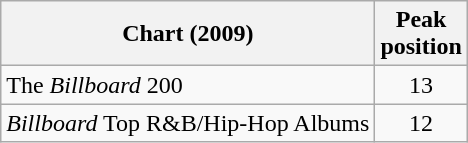<table class="wikitable">
<tr>
<th>Chart (2009)</th>
<th>Peak<br>position</th>
</tr>
<tr>
<td>The <em>Billboard</em> 200</td>
<td align="center">13</td>
</tr>
<tr>
<td><em>Billboard</em> Top R&B/Hip-Hop Albums</td>
<td align="center">12</td>
</tr>
</table>
